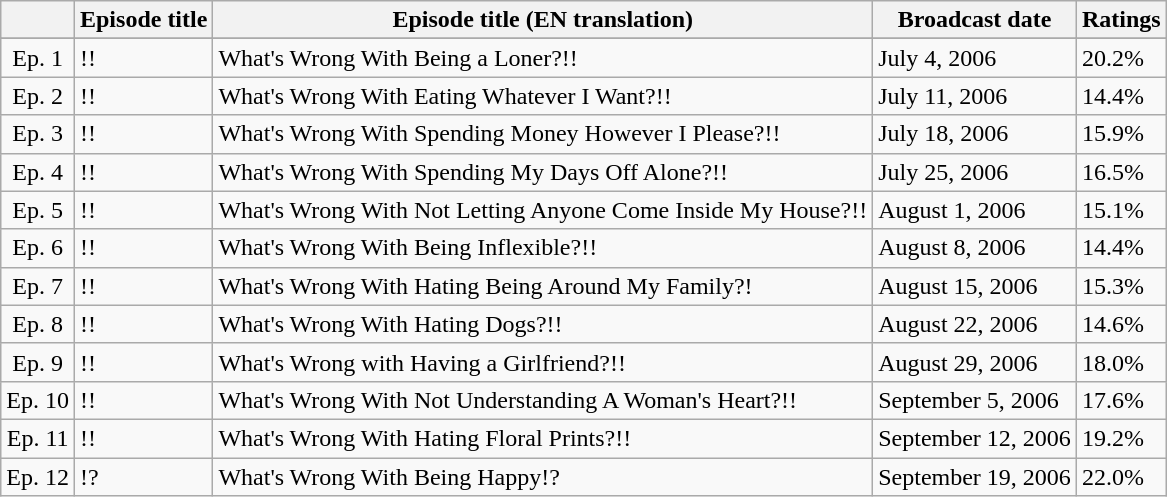<table class="wikitable" style="text-align:center">
<tr>
<th rowspan=1></th>
<th rowspan=1><strong>Episode title</strong></th>
<th rowspan=1><strong>Episode title (EN translation)</strong></th>
<th rowspan=1><strong>Broadcast date</strong></th>
<th rowspan=1><strong>Ratings</strong></th>
</tr>
<tr>
</tr>
<tr>
<td>Ep. 1</td>
<td align=left>!!</td>
<td align=left>What's Wrong With Being a Loner?!!</td>
<td align=left>July 4, 2006</td>
<td align=left>20.2%</td>
</tr>
<tr>
<td>Ep. 2</td>
<td align=left>!!</td>
<td align=left>What's Wrong With Eating Whatever I Want?!!</td>
<td align=left>July 11, 2006</td>
<td align=left>14.4%</td>
</tr>
<tr>
<td>Ep. 3</td>
<td align=left>!!</td>
<td align=left>What's Wrong With Spending Money However I Please?!!</td>
<td align=left>July 18, 2006</td>
<td align=left>15.9%</td>
</tr>
<tr>
<td>Ep. 4</td>
<td align=left>!!</td>
<td align=left>What's Wrong With Spending My Days Off Alone?!!</td>
<td align=left>July 25, 2006</td>
<td align=left>16.5%</td>
</tr>
<tr>
<td>Ep. 5</td>
<td align=left>!!</td>
<td align=left>What's Wrong With Not Letting Anyone Come Inside My House?!!</td>
<td align=left>August 1, 2006</td>
<td align=left>15.1%</td>
</tr>
<tr>
<td>Ep. 6</td>
<td align=left>!!</td>
<td align=left>What's Wrong With Being Inflexible?!!</td>
<td align=left>August 8, 2006</td>
<td align=left>14.4%</td>
</tr>
<tr>
<td>Ep. 7</td>
<td align=left>!!</td>
<td align=left>What's Wrong With Hating Being Around My Family?!</td>
<td align=left>August 15, 2006</td>
<td align=left>15.3%</td>
</tr>
<tr>
<td>Ep. 8</td>
<td align=left>!!</td>
<td align=left>What's Wrong With Hating Dogs?!!</td>
<td align=left>August 22, 2006</td>
<td align=left>14.6%</td>
</tr>
<tr>
<td>Ep. 9</td>
<td align=left>!!</td>
<td align=left>What's Wrong with Having a Girlfriend?!!</td>
<td align=left>August 29, 2006</td>
<td align=left>18.0%</td>
</tr>
<tr>
<td>Ep. 10</td>
<td align=left>!!</td>
<td align=left>What's Wrong With Not Understanding A Woman's Heart?!!</td>
<td align=left>September 5, 2006</td>
<td align=left>17.6%</td>
</tr>
<tr>
<td>Ep. 11</td>
<td align=left>!!</td>
<td align=left>What's Wrong With Hating Floral Prints?!!</td>
<td align=left>September 12, 2006</td>
<td align=left>19.2%</td>
</tr>
<tr>
<td>Ep. 12</td>
<td align=left>!?</td>
<td align=left>What's Wrong With Being Happy!?</td>
<td align=left>September 19, 2006</td>
<td align=left>22.0%</td>
</tr>
</table>
